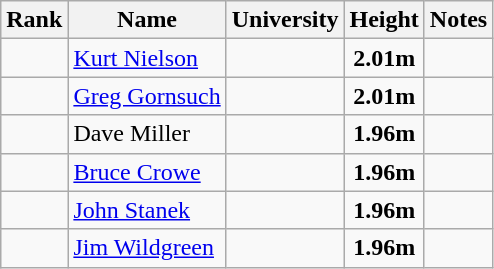<table class="wikitable sortable" style="text-align:center">
<tr>
<th>Rank</th>
<th>Name</th>
<th>University</th>
<th>Height</th>
<th>Notes</th>
</tr>
<tr>
<td></td>
<td align=left><a href='#'>Kurt Nielson</a></td>
<td></td>
<td><strong>2.01m</strong></td>
<td></td>
</tr>
<tr>
<td></td>
<td align=left><a href='#'>Greg Gornsuch</a></td>
<td></td>
<td><strong>2.01m</strong></td>
<td></td>
</tr>
<tr>
<td></td>
<td align=left>Dave Miller</td>
<td></td>
<td><strong>1.96m</strong></td>
<td></td>
</tr>
<tr>
<td></td>
<td align=left><a href='#'>Bruce Crowe</a></td>
<td></td>
<td><strong>1.96m</strong></td>
<td></td>
</tr>
<tr>
<td></td>
<td align=left><a href='#'>John Stanek</a></td>
<td></td>
<td><strong>1.96m</strong></td>
<td></td>
</tr>
<tr>
<td></td>
<td align=left><a href='#'>Jim Wildgreen</a></td>
<td></td>
<td><strong>1.96m</strong></td>
<td></td>
</tr>
</table>
